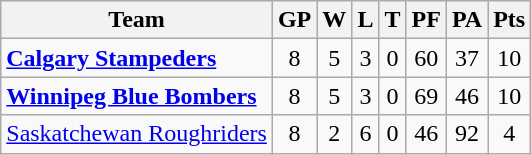<table class="wikitable">
<tr>
<th>Team</th>
<th>GP</th>
<th>W</th>
<th>L</th>
<th>T</th>
<th>PF</th>
<th>PA</th>
<th>Pts</th>
</tr>
<tr align="center">
<td align="left"><strong><a href='#'>Calgary Stampeders</a></strong></td>
<td>8</td>
<td>5</td>
<td>3</td>
<td>0</td>
<td>60</td>
<td>37</td>
<td>10</td>
</tr>
<tr align="center">
<td align="left"><strong><a href='#'>Winnipeg Blue Bombers</a></strong></td>
<td>8</td>
<td>5</td>
<td>3</td>
<td>0</td>
<td>69</td>
<td>46</td>
<td>10</td>
</tr>
<tr align="center">
<td align="left"><a href='#'>Saskatchewan Roughriders</a></td>
<td>8</td>
<td>2</td>
<td>6</td>
<td>0</td>
<td>46</td>
<td>92</td>
<td>4</td>
</tr>
</table>
